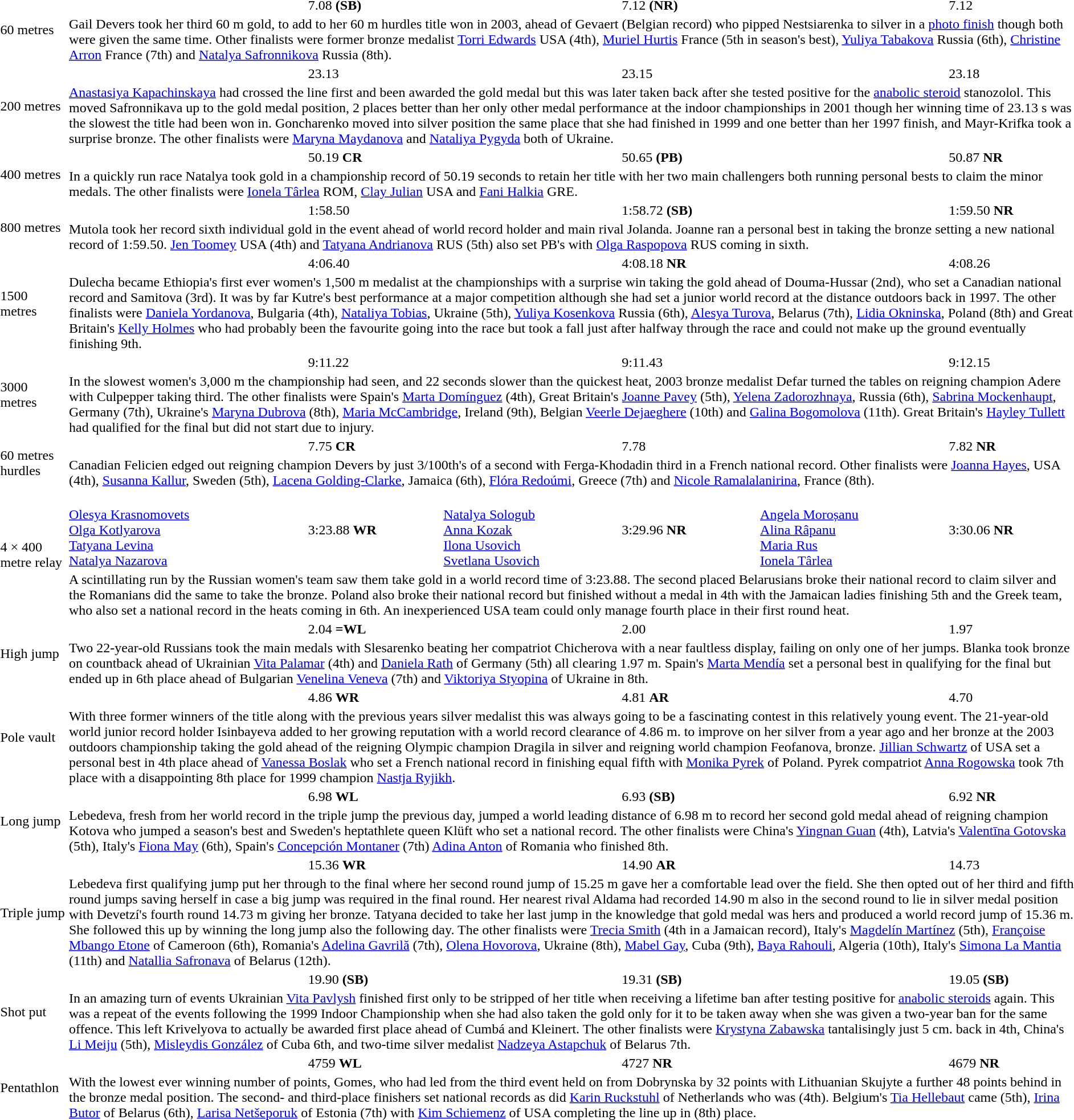<table>
<tr>
<td rowspan=2>60 metres <br></td>
<td></td>
<td>7.08 <strong>(SB)</strong></td>
<td></td>
<td>7.12 <strong>(NR)</strong></td>
<td></td>
<td>7.12</td>
</tr>
<tr>
<td colspan=6>Gail Devers took her third 60 m gold, to add to her 60 m hurdles title won in 2003, ahead of Gevaert (Belgian record) who pipped Nestsiarenka to silver in a <a href='#'>photo finish</a> though both were given the same time. Other finalists were former bronze medalist <a href='#'>Torri Edwards</a> USA (4th), <a href='#'>Muriel Hurtis</a> France (5th in season's best), <a href='#'>Yuliya Tabakova</a> Russia (6th), <a href='#'>Christine Arron</a> France (7th) and <a href='#'>Natalya Safronnikova</a> Russia (8th).</td>
</tr>
<tr>
<td rowspan=2>200 metres <br></td>
<td></td>
<td>23.13</td>
<td></td>
<td>23.15</td>
<td></td>
<td>23.18</td>
</tr>
<tr>
<td colspan=6><a href='#'>Anastasiya Kapachinskaya</a> had crossed the line first and been awarded the gold medal but this was later taken back after she tested positive for the <a href='#'>anabolic steroid</a> stanozolol. This moved Safronnikava up to the gold medal position, 2 places better than her only other medal performance at the indoor championships in 2001 though her winning time of 23.13 s was the slowest the title had been won in. Goncharenko moved into silver position the same place that she had finished in 1999 and one better than her 1997 finish, and Mayr-Krifka took a surprise bronze. The other finalists were <a href='#'>Maryna Maydanova</a> and <a href='#'>Nataliya Pygyda</a> both of Ukraine.</td>
</tr>
<tr>
<td rowspan=2>400 metres <br></td>
<td></td>
<td>50.19 <strong>CR</strong></td>
<td></td>
<td>50.65 <strong>(PB)</strong></td>
<td></td>
<td>50.87 <strong>NR</strong></td>
</tr>
<tr>
<td colspan=6>In a quickly run race Natalya took gold in a championship record of 50.19 seconds to retain her title with her two main challengers both running personal bests to claim the minor medals. The other finalists were <a href='#'>Ionela Târlea</a> ROM, <a href='#'>Clay Julian</a> USA and <a href='#'>Fani Halkia</a> GRE.</td>
</tr>
<tr>
<td rowspan=2>800 metres <br></td>
<td></td>
<td>1:58.50</td>
<td></td>
<td>1:58.72 <strong>(SB)</strong></td>
<td></td>
<td>1:59.50 <strong>NR</strong></td>
</tr>
<tr>
<td colspan=6>Mutola took her record sixth individual gold in the event ahead of world record holder and main rival Jolanda. Joanne ran a personal best in taking the bronze setting a new national record of 1:59.50. <a href='#'>Jen Toomey</a> USA (4th) and <a href='#'>Tatyana Andrianova</a> RUS (5th) also set PB's with <a href='#'>Olga Raspopova</a> RUS coming in sixth.</td>
</tr>
<tr>
<td rowspan=2>1500 metres <br></td>
<td></td>
<td>4:06.40</td>
<td></td>
<td>4:08.18 <strong>NR</strong></td>
<td></td>
<td>4:08.26</td>
</tr>
<tr>
<td colspan=6>Dulecha became Ethiopia's first ever women's 1,500 m medalist at the championships with a surprise win taking the gold ahead of Douma-Hussar (2nd), who set a Canadian national record and Samitova (3rd). It was by far Kutre's best performance at a major competition although she had set a junior world record at the distance outdoors back in 1997. The other finalists were <a href='#'>Daniela Yordanova</a>, Bulgaria (4th), <a href='#'>Nataliya Tobias</a>, Ukraine (5th), <a href='#'>Yuliya Kosenkova</a> Russia (6th), <a href='#'>Alesya Turova</a>, Belarus (7th), <a href='#'>Lidia Okninska</a>, Poland (8th) and Great Britain's <a href='#'>Kelly Holmes</a> who had probably been the favourite going into the race but took a fall just after halfway through the race and could not make up the ground eventually finishing 9th.</td>
</tr>
<tr>
<td rowspan=2>3000 metres <br></td>
<td></td>
<td>9:11.22</td>
<td></td>
<td>9:11.43</td>
<td></td>
<td>9:12.15</td>
</tr>
<tr>
<td colspan=6>In the slowest women's 3,000 m the championship had seen, and 22 seconds slower than the quickest heat, 2003 bronze medalist Defar turned the tables on reigning champion Adere with Culpepper taking third. The other finalists were Spain's <a href='#'>Marta Domínguez</a> (4th), Great Britain's <a href='#'>Joanne Pavey</a> (5th), <a href='#'>Yelena Zadorozhnaya</a>, Russia (6th), <a href='#'>Sabrina Mockenhaupt</a>, Germany (7th), Ukraine's <a href='#'>Maryna Dubrova</a> (8th), <a href='#'>Maria McCambridge</a>, Ireland (9th), Belgian <a href='#'>Veerle Dejaeghere</a> (10th) and <a href='#'>Galina Bogomolova</a> (11th).  Great Britain's <a href='#'>Hayley Tullett</a> had qualified for the final but did not start due to injury.</td>
</tr>
<tr>
<td rowspan=2>60 metres hurdles <br></td>
<td></td>
<td>7.75 <strong>CR</strong></td>
<td></td>
<td>7.78</td>
<td></td>
<td>7.82 <strong>NR</strong></td>
</tr>
<tr>
<td colspan=6>Canadian Felicien edged out reigning champion Devers by just 3/100th's of a second with Ferga-Khodadin third in a French national record. Other finalists were <a href='#'>Joanna Hayes</a>, USA (4th), <a href='#'>Susanna Kallur</a>, Sweden (5th), <a href='#'>Lacena Golding-Clarke</a>, Jamaica (6th), <a href='#'>Flóra Redoúmi</a>, Greece (7th) and <a href='#'>Nicole Ramalalanirina</a>, France (8th).</td>
</tr>
<tr>
<td rowspan=2>4 × 400 metre relay <br></td>
<td><br><a href='#'>Olesya Krasnomovets</a><br><a href='#'>Olga Kotlyarova</a><br><a href='#'>Tatyana Levina</a><br><a href='#'>Natalya Nazarova</a></td>
<td>3:23.88 <strong>WR</strong></td>
<td><br><a href='#'>Natalya Sologub</a><br><a href='#'>Anna Kozak</a><br><a href='#'>Ilona Usovich</a><br><a href='#'>Svetlana Usovich</a></td>
<td>3:29.96 <strong>NR</strong></td>
<td><br><a href='#'>Angela Moroșanu</a><br><a href='#'>Alina Râpanu</a><br><a href='#'>Maria Rus</a><br><a href='#'>Ionela Târlea</a></td>
<td>3:30.06 <strong>NR</strong></td>
</tr>
<tr>
<td colspan=6>A scintillating run by the Russian women's team saw them take gold in a world record time of 3:23.88. The second placed Belarusians broke their national record to claim silver and the Romanians did the same to take the bronze. Poland also broke their national record but finished without a medal in 4th with the Jamaican ladies finishing 5th and the Greek team, who also set a national record in the heats coming in 6th. An inexperienced USA team could only manage fourth place in their first round heat.</td>
</tr>
<tr>
<td rowspan=2>High jump <br></td>
<td></td>
<td>2.04 <strong>=WL</strong></td>
<td></td>
<td>2.00</td>
<td></td>
<td>1.97</td>
</tr>
<tr>
<td colspan=6>Two 22-year-old Russians took the main medals with Slesarenko beating her compatriot Chicherova with a near faultless display, failing on only one of her jumps. Blanka took bronze on countback ahead of Ukrainian <a href='#'>Vita Palamar</a> (4th) and  <a href='#'>Daniela Rath</a> of Germany (5th) all clearing 1.97 m. Spain's <a href='#'>Marta Mendía</a> set a personal best in qualifying for the final but ended up in 6th place ahead of Bulgarian <a href='#'>Venelina Veneva</a> (7th) and <a href='#'>Viktoriya Styopina</a> of Ukraine in 8th.</td>
</tr>
<tr>
<td rowspan=2>Pole vault <br></td>
<td></td>
<td>4.86 <strong>WR</strong></td>
<td></td>
<td>4.81 <strong>AR</strong></td>
<td></td>
<td>4.70</td>
</tr>
<tr>
<td colspan=6>With three former winners of the title along with the previous years silver medalist this was always going to be a fascinating contest in this relatively young event. The 21-year-old world junior record holder Isinbayeva added to her growing reputation with a world record clearance of 4.86 m. to improve on her silver from a year ago and her bronze at the 2003 outdoors championship taking the gold ahead of the reigning Olympic champion Dragila in silver and reigning world champion Feofanova, bronze. <a href='#'>Jillian Schwartz</a> of USA set a personal best in 4th place ahead of <a href='#'>Vanessa Boslak</a> who set a French national record in finishing equal fifth with <a href='#'>Monika Pyrek</a> of Poland. Pyrek compatriot <a href='#'>Anna Rogowska</a> took 7th place with a disappointing 8th place for 1999 champion <a href='#'>Nastja Ryjikh</a>.</td>
</tr>
<tr>
<td rowspan=2>Long jump <br></td>
<td></td>
<td>6.98 <strong>WL</strong></td>
<td></td>
<td>6.93 <strong>(SB)</strong></td>
<td></td>
<td>6.92 <strong>NR</strong></td>
</tr>
<tr>
<td colspan=6>Lebedeva, fresh from her world record in the triple jump the previous day, jumped a world leading distance of 6.98 m to record her second gold medal ahead of reigning champion Kotova who jumped a season's best and Sweden's heptathlete queen Klüft who set a national record. The other finalists were China's <a href='#'>Yingnan Guan</a> (4th), Latvia's <a href='#'>Valentīna Gotovska</a> (5th), Italy's <a href='#'>Fiona May</a> (6th), Spain's <a href='#'>Concepción Montaner</a> (7th) <a href='#'>Adina Anton</a> of Romania who finished 8th.</td>
</tr>
<tr>
<td rowspan=2>Triple jump <br></td>
<td></td>
<td>15.36 <strong>WR</strong></td>
<td></td>
<td>14.90 <strong>AR</strong></td>
<td></td>
<td>14.73</td>
</tr>
<tr>
<td colspan=6>Lebedeva first qualifying jump put her through to the final where her second round jump of 15.25 m gave her a comfortable lead over the field. She then opted out of her third and fifth round jumps saving herself in case a big jump was required in the final round. Her nearest rival Aldama had recorded 14.90 m also in the second round to lie in silver medal position with Devetzí's fourth round 14.73 m giving her bronze. Tatyana decided to take her last jump in the knowledge that gold medal was hers and produced a world record jump of 15.36 m. She followed this up by winning the long jump also the following day. The other finalists were <a href='#'>Trecia Smith</a> (4th in a Jamaican record), Italy's <a href='#'>Magdelín Martínez</a> (5th), <a href='#'>Françoise Mbango Etone</a> of Cameroon (6th), Romania's <a href='#'>Adelina Gavrilă</a> (7th), <a href='#'>Olena Hovorova</a>, Ukraine (8th), <a href='#'>Mabel Gay</a>, Cuba (9th), <a href='#'>Baya Rahouli</a>, Algeria (10th), Italy's <a href='#'>Simona La Mantia</a> (11th) and <a href='#'>Natallia Safronava</a> of Belarus (12th).</td>
</tr>
<tr>
<td rowspan=2>Shot put <br></td>
<td></td>
<td>19.90 <strong>(SB)</strong></td>
<td></td>
<td>19.31 <strong>(SB)</strong></td>
<td></td>
<td>19.05 <strong>(SB)</strong></td>
</tr>
<tr>
<td colspan=6>In an amazing turn of events Ukrainian <a href='#'>Vita Pavlysh</a> finished first only to be stripped of her title when receiving a lifetime ban after testing positive for <a href='#'>anabolic steroids</a> again. This was a repeat of the events following the 1999 Indoor Championship when she had also taken the gold only for it to be taken away when she was given a two-year ban for the same offence. This left Krivelyova to actually be awarded first place ahead of Cumbá and Kleinert. The other finalists were <a href='#'>Krystyna Zabawska</a> tantalisingly just 5 cm. back in 4th, China's <a href='#'>Li Meiju</a> (5th), <a href='#'>Misleydis González</a> of Cuba 6th, and two-time silver medalist <a href='#'>Nadzeya Astapchuk</a> of Belarus 7th.</td>
</tr>
<tr>
<td rowspan=2>Pentathlon <br></td>
<td></td>
<td>4759 <strong>WL</strong></td>
<td></td>
<td>4727 <strong>NR</strong></td>
<td></td>
<td>4679 <strong>NR</strong></td>
</tr>
<tr>
<td colspan=6>With the lowest ever winning number of points, Gomes, who had led from the third event held on from Dobrynska by 32 points with Lithuanian Skujyte a further 48 points behind in the bronze medal position. The second- and third-place finishers set national records as did <a href='#'>Karin Ruckstuhl</a> of Netherlands who was (4th). Belgium's <a href='#'>Tia Hellebaut</a> came (5th), <a href='#'>Irina Butor</a> of Belarus (6th), <a href='#'>Larisa Netšeporuk</a> of Estonia (7th) with <a href='#'>Kim Schiemenz</a> of USA completing the line up in (8th) place.</td>
</tr>
</table>
